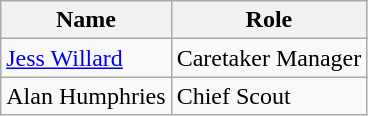<table class="wikitable">
<tr>
<th>Name</th>
<th>Role</th>
</tr>
<tr>
<td> <a href='#'>Jess Willard</a></td>
<td>Caretaker Manager</td>
</tr>
<tr>
<td> Alan Humphries</td>
<td>Chief Scout</td>
</tr>
</table>
